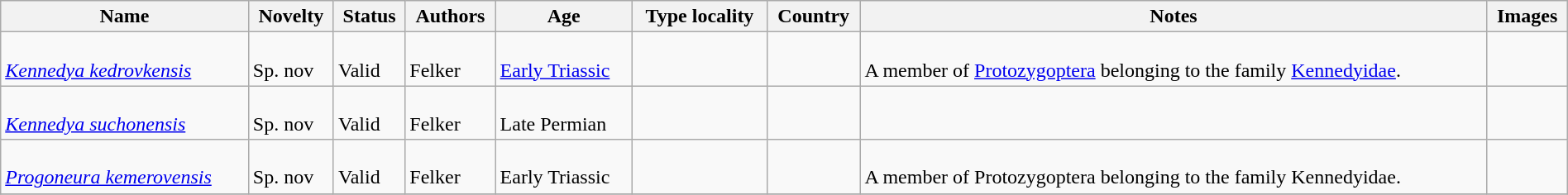<table class="wikitable sortable" align="center" width="100%">
<tr>
<th>Name</th>
<th>Novelty</th>
<th>Status</th>
<th>Authors</th>
<th>Age</th>
<th>Type locality</th>
<th>Country</th>
<th>Notes</th>
<th>Images</th>
</tr>
<tr>
<td><br><em><a href='#'>Kennedya kedrovkensis</a></em></td>
<td><br>Sp. nov</td>
<td><br>Valid</td>
<td><br>Felker</td>
<td><br><a href='#'>Early Triassic</a></td>
<td></td>
<td><br></td>
<td><br>A member of <a href='#'>Protozygoptera</a> belonging to the family <a href='#'>Kennedyidae</a>.</td>
<td></td>
</tr>
<tr>
<td><br><em><a href='#'>Kennedya suchonensis</a></em></td>
<td><br>Sp. nov</td>
<td><br>Valid</td>
<td><br>Felker</td>
<td><br>Late Permian</td>
<td></td>
<td><br></td>
<td></td>
<td></td>
</tr>
<tr>
<td><br><em><a href='#'>Progoneura kemerovensis</a></em></td>
<td><br>Sp. nov</td>
<td><br>Valid</td>
<td><br>Felker</td>
<td><br>Early Triassic</td>
<td></td>
<td><br></td>
<td><br>A member of Protozygoptera belonging to the family Kennedyidae.</td>
<td></td>
</tr>
<tr>
</tr>
</table>
